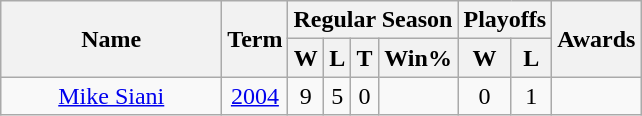<table class="wikitable">
<tr>
<th rowspan="2" style="width:140px;">Name</th>
<th rowspan="2">Term</th>
<th colspan="4">Regular Season</th>
<th colspan="2">Playoffs</th>
<th rowspan="2">Awards</th>
</tr>
<tr>
<th>W</th>
<th>L</th>
<th>T</th>
<th>Win%</th>
<th>W</th>
<th>L</th>
</tr>
<tr>
<td style="text-align:center;"><a href='#'>Mike Siani</a></td>
<td style="text-align:center;"><a href='#'>2004</a></td>
<td style="text-align:center;">9</td>
<td style="text-align:center;">5</td>
<td style="text-align:center;">0</td>
<td style="text-align:center;"></td>
<td style="text-align:center;">0</td>
<td style="text-align:center;">1</td>
<td style="text-align:center;"></td>
</tr>
</table>
